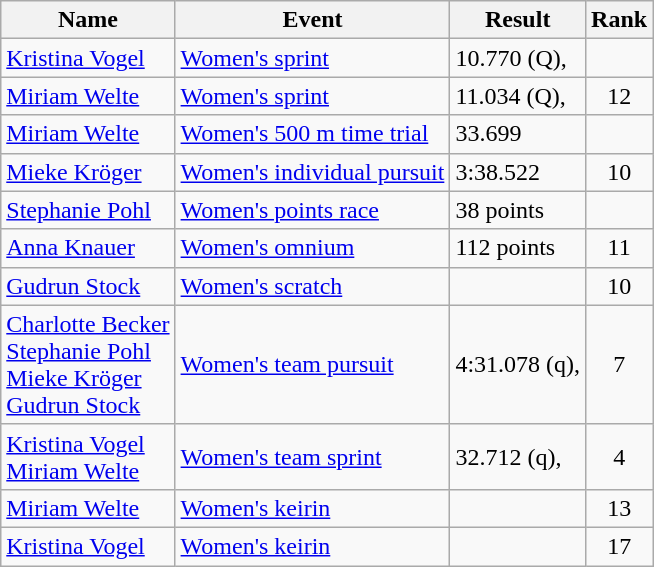<table class="wikitable sortable">
<tr>
<th>Name</th>
<th>Event</th>
<th>Result</th>
<th>Rank</th>
</tr>
<tr>
<td><a href='#'>Kristina Vogel</a></td>
<td><a href='#'>Women's sprint</a></td>
<td>10.770 (Q),</td>
<td align=center></td>
</tr>
<tr>
<td><a href='#'>Miriam Welte</a></td>
<td><a href='#'>Women's sprint</a></td>
<td>11.034 (Q),</td>
<td align=center>12</td>
</tr>
<tr>
<td><a href='#'>Miriam Welte</a></td>
<td><a href='#'>Women's 500 m time trial</a></td>
<td>33.699</td>
<td align=center></td>
</tr>
<tr>
<td><a href='#'>Mieke Kröger</a></td>
<td><a href='#'>Women's individual pursuit</a></td>
<td>3:38.522</td>
<td align=center>10</td>
</tr>
<tr>
<td><a href='#'>Stephanie Pohl</a></td>
<td><a href='#'>Women's points race</a></td>
<td>38 points</td>
<td align=center></td>
</tr>
<tr>
<td><a href='#'>Anna Knauer</a></td>
<td><a href='#'>Women's omnium</a></td>
<td>112 points</td>
<td align=center>11</td>
</tr>
<tr>
<td><a href='#'>Gudrun Stock</a></td>
<td><a href='#'>Women's scratch</a></td>
<td></td>
<td align=center>10</td>
</tr>
<tr>
<td><a href='#'>Charlotte Becker</a><br><a href='#'>Stephanie Pohl</a><br><a href='#'>Mieke Kröger</a><br><a href='#'>Gudrun Stock</a></td>
<td><a href='#'>Women's team pursuit</a></td>
<td>4:31.078 (q),</td>
<td align=center>7</td>
</tr>
<tr>
<td><a href='#'>Kristina Vogel</a><br><a href='#'>Miriam Welte</a></td>
<td><a href='#'>Women's team sprint</a></td>
<td>32.712 (q),</td>
<td align=center>4</td>
</tr>
<tr>
<td><a href='#'>Miriam Welte</a></td>
<td><a href='#'>Women's keirin</a></td>
<td></td>
<td align=center>13</td>
</tr>
<tr>
<td><a href='#'>Kristina Vogel</a></td>
<td><a href='#'>Women's keirin</a></td>
<td></td>
<td align=center>17</td>
</tr>
</table>
